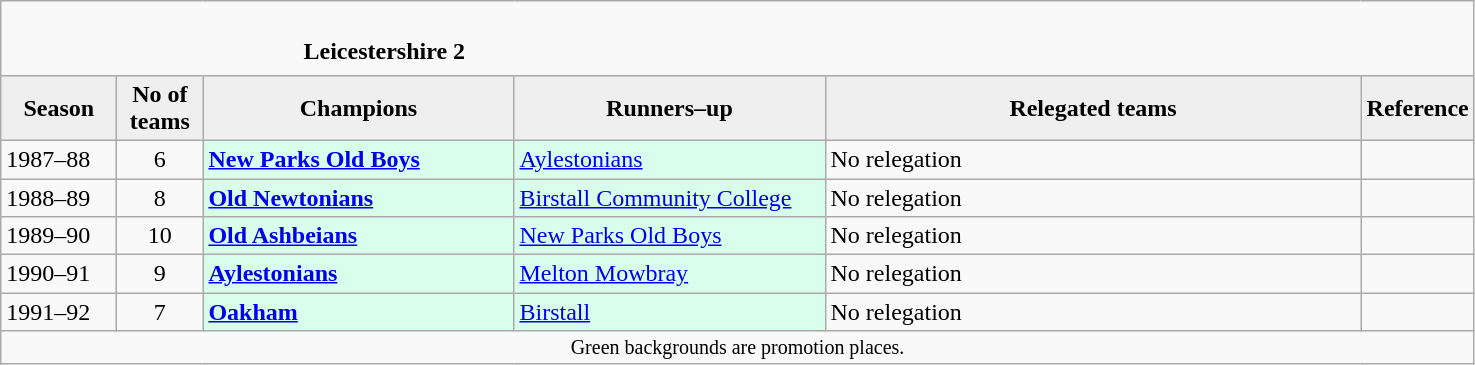<table class="wikitable" style="text-align: left;">
<tr>
<td colspan="11" cellpadding="0" cellspacing="0"><br><table border="0" style="width:100%;" cellpadding="0" cellspacing="0">
<tr>
<td style="width:20%; border:0;"></td>
<td style="border:0;"><strong>Leicestershire 2</strong></td>
<td style="width:20%; border:0;"></td>
</tr>
</table>
</td>
</tr>
<tr>
<th style="background:#efefef; width:70px;">Season</th>
<th style="background:#efefef; width:50px;">No of teams</th>
<th style="background:#efefef; width:200px;">Champions</th>
<th style="background:#efefef; width:200px;">Runners–up</th>
<th style="background:#efefef; width:350px;">Relegated teams</th>
<th style="background:#efefef; width:50px;">Reference</th>
</tr>
<tr align=left>
<td>1987–88</td>
<td style="text-align: center;">6</td>
<td style="background:#d8ffeb;"><strong><a href='#'>New Parks Old Boys</a></strong></td>
<td style="background:#d8ffeb;"><a href='#'>Aylestonians</a></td>
<td>No relegation</td>
<td></td>
</tr>
<tr>
<td>1988–89</td>
<td style="text-align: center;">8</td>
<td style="background:#d8ffeb;"><strong><a href='#'>Old Newtonians</a></strong></td>
<td style="background:#d8ffeb;"><a href='#'>Birstall Community College</a></td>
<td>No relegation</td>
<td></td>
</tr>
<tr>
<td>1989–90</td>
<td style="text-align: center;">10</td>
<td style="background:#d8ffeb;"><strong><a href='#'>Old Ashbeians</a></strong></td>
<td style="background:#d8ffeb;"><a href='#'>New Parks Old Boys</a></td>
<td>No relegation</td>
<td></td>
</tr>
<tr>
<td>1990–91</td>
<td style="text-align: center;">9</td>
<td style="background:#d8ffeb;"><strong><a href='#'>Aylestonians</a></strong></td>
<td style="background:#d8ffeb;"><a href='#'>Melton Mowbray</a></td>
<td>No relegation</td>
<td></td>
</tr>
<tr>
<td>1991–92</td>
<td style="text-align: center;">7</td>
<td style="background:#d8ffeb;"><strong><a href='#'>Oakham</a></strong></td>
<td style="background:#d8ffeb;"><a href='#'>Birstall</a></td>
<td>No relegation</td>
<td></td>
</tr>
<tr>
<td colspan="15"  style="border:0; font-size:smaller; text-align:center;">Green backgrounds are promotion places.</td>
</tr>
</table>
